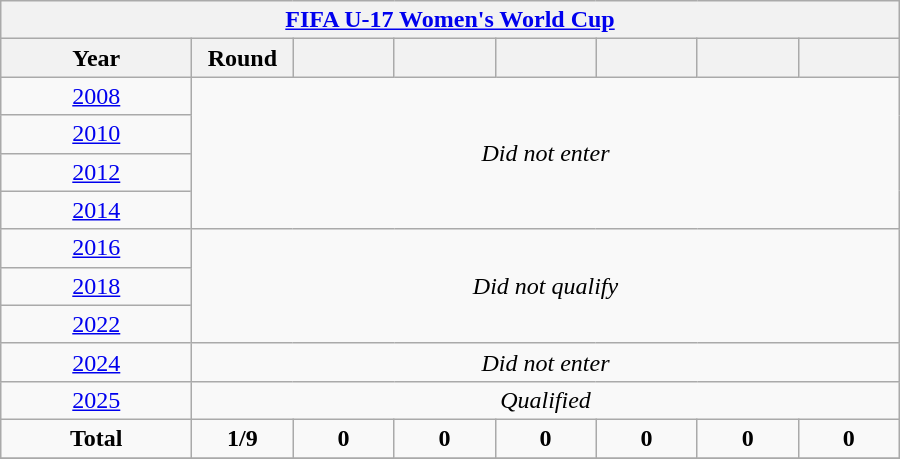<table class="wikitable" style="text-align: center;">
<tr>
<th colspan=10><a href='#'>FIFA U-17 Women's World Cup</a></th>
</tr>
<tr>
<th width=120>Year</th>
<th width=60>Round</th>
<th width=60></th>
<th width=60></th>
<th width=60></th>
<th width=60></th>
<th width=60></th>
<th width=60></th>
</tr>
<tr>
<td> <a href='#'>2008</a></td>
<td rowspan=4 colspan=8><em>Did not enter</em></td>
</tr>
<tr>
<td> <a href='#'>2010</a></td>
</tr>
<tr>
<td> <a href='#'>2012</a></td>
</tr>
<tr>
<td> <a href='#'>2014</a></td>
</tr>
<tr>
<td> <a href='#'>2016</a></td>
<td rowspan=3 colspan=8><em>Did not qualify</em></td>
</tr>
<tr>
<td> <a href='#'>2018</a></td>
</tr>
<tr>
<td> <a href='#'>2022</a></td>
</tr>
<tr>
<td> <a href='#'>2024</a></td>
<td colspan=8><em>Did not enter</em></td>
</tr>
<tr>
<td> <a href='#'>2025</a></td>
<td colspan=8><em>Qualified</em></td>
</tr>
<tr>
<td><strong>Total</strong></td>
<td><strong>1/9</strong></td>
<td><strong>0</strong></td>
<td><strong>0</strong></td>
<td><strong>0</strong></td>
<td><strong>0</strong></td>
<td><strong>0</strong></td>
<td><strong>0</strong></td>
</tr>
<tr>
</tr>
</table>
